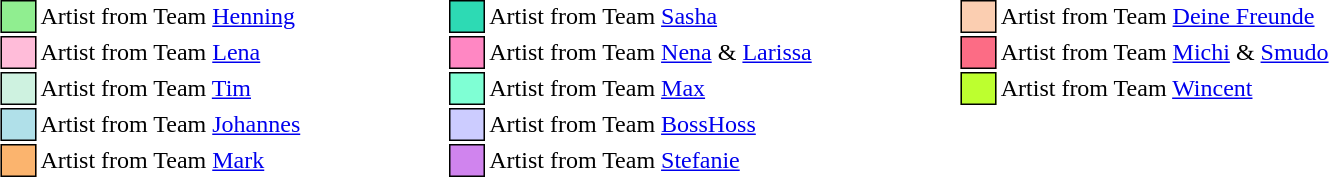<table class="toccolours collapsible collapsed" style="margin:1em auto; font-size: 100%; white-space: nowrap">
<tr>
<td style="background:#90ee90; border:1px solid black">     </td>
<td>Artist from Team <a href='#'>Henning</a></td>
<td>     </td>
<td>     </td>
<td>     </td>
<td>     </td>
<td style="background:#2ddab4; border:1px solid black">     </td>
<td>Artist from Team <a href='#'>Sasha</a></td>
<td>     </td>
<td>     </td>
<td>     </td>
<td>     </td>
<td style="background:#FBCEB1; border:1px solid black">     </td>
<td>Artist from Team <a href='#'>Deine Freunde</a></td>
</tr>
<tr>
<td style="background:#ffbcd9; border:1px solid black">     </td>
<td>Artist from Team <a href='#'>Lena</a></td>
<td>     </td>
<td>     </td>
<td>     </td>
<td>     </td>
<td style="background:#FF87C3; border:1px solid black">     </td>
<td>Artist from Team <a href='#'>Nena</a> & <a href='#'>Larissa</a></td>
<td>     </td>
<td>     </td>
<td>     </td>
<td>     </td>
<td style="background:#FC6C85; border:1px solid black">     </td>
<td>Artist from Team <a href='#'>Michi</a> & <a href='#'>Smudo</a></td>
</tr>
<tr>
<td style="background:#cef2e0; border:1px solid black">     </td>
<td>Artist from Team <a href='#'>Tim</a></td>
<td>     </td>
<td>     </td>
<td>     </td>
<td>     </td>
<td style="background:#7FFFD4; border:1px solid black">     </td>
<td>Artist from Team <a href='#'>Max</a></td>
<td>     </td>
<td>     </td>
<td>     </td>
<td>     </td>
<td style="background:#bdff2f; border:1px solid black">     </td>
<td>Artist from Team <a href='#'>Wincent</a></td>
</tr>
<tr>
<td style="background:#b0e0e9; border:1px solid black">     </td>
<td>Artist from Team <a href='#'>Johannes</a></td>
<td>     </td>
<td>     </td>
<td>     </td>
<td>     </td>
<td style="background:#ccccff; border:1px solid black">     </td>
<td>Artist from Team <a href='#'>BossHoss</a></td>
</tr>
<tr>
<td style="background:#fbb46e; border:1px solid black">     </td>
<td>Artist from Team <a href='#'>Mark</a></td>
<td>     </td>
<td>     </td>
<td>     </td>
<td>     </td>
<td style="background:#d084ee; border:1px solid black">     </td>
<td>Artist from Team <a href='#'>Stefanie</a></td>
</tr>
</table>
